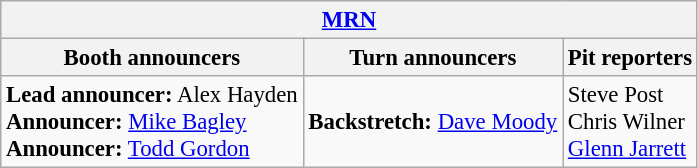<table class="wikitable" style="font-size: 95%">
<tr>
<th colspan="3"><a href='#'>MRN</a></th>
</tr>
<tr>
<th>Booth announcers</th>
<th>Turn announcers</th>
<th>Pit reporters</th>
</tr>
<tr>
<td><strong>Lead announcer:</strong> Alex Hayden<br><strong>Announcer:</strong> <a href='#'>Mike Bagley</a><br><strong>Announcer:</strong> <a href='#'>Todd Gordon</a></td>
<td><strong>Backstretch:</strong> <a href='#'>Dave Moody</a></td>
<td>Steve Post<br>Chris Wilner<br><a href='#'>Glenn Jarrett</a></td>
</tr>
</table>
